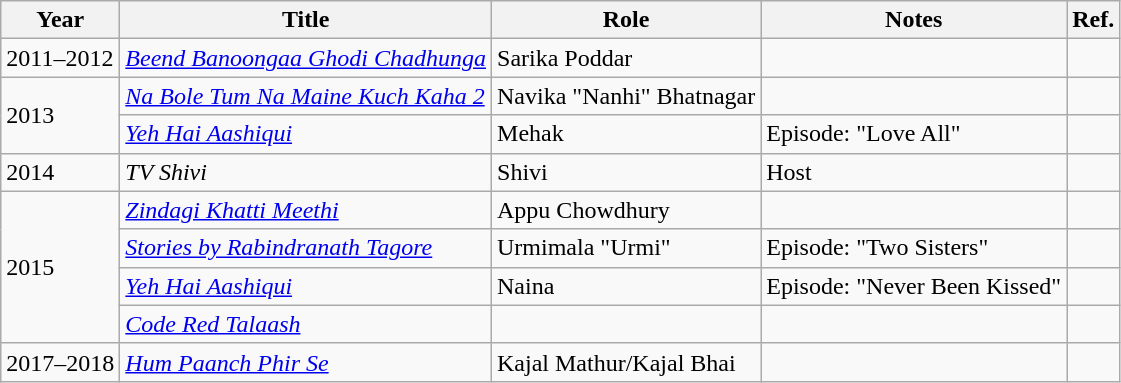<table class="wikitable sortable">
<tr>
<th>Year</th>
<th>Title</th>
<th>Role</th>
<th>Notes</th>
<th>Ref.</th>
</tr>
<tr>
<td>2011–2012</td>
<td><em><a href='#'>Beend Banoongaa Ghodi Chadhunga</a></em></td>
<td>Sarika Poddar</td>
<td></td>
<td></td>
</tr>
<tr>
<td rowspan="2">2013</td>
<td><em><a href='#'>Na Bole Tum Na Maine Kuch Kaha 2</a></em></td>
<td>Navika "Nanhi" Bhatnagar</td>
<td></td>
<td></td>
</tr>
<tr>
<td><em><a href='#'>Yeh Hai Aashiqui</a></em></td>
<td>Mehak</td>
<td>Episode: "Love All"</td>
<td></td>
</tr>
<tr>
<td>2014</td>
<td><em>TV Shivi</em></td>
<td>Shivi</td>
<td>Host</td>
<td></td>
</tr>
<tr>
<td rowspan="4">2015</td>
<td><em><a href='#'>Zindagi Khatti Meethi</a></em></td>
<td>Appu Chowdhury</td>
<td></td>
<td></td>
</tr>
<tr>
<td><em><a href='#'>Stories by Rabindranath Tagore</a></em></td>
<td>Urmimala "Urmi"</td>
<td>Episode: "Two Sisters"</td>
<td></td>
</tr>
<tr>
<td><em><a href='#'>Yeh Hai Aashiqui</a></em></td>
<td>Naina</td>
<td>Episode: "Never Been Kissed"</td>
<td></td>
</tr>
<tr>
<td><em><a href='#'>Code Red Talaash</a></em></td>
<td></td>
<td></td>
<td></td>
</tr>
<tr>
<td>2017–2018</td>
<td><em><a href='#'>Hum Paanch Phir Se</a></em></td>
<td>Kajal Mathur/Kajal Bhai</td>
<td></td>
<td></td>
</tr>
</table>
